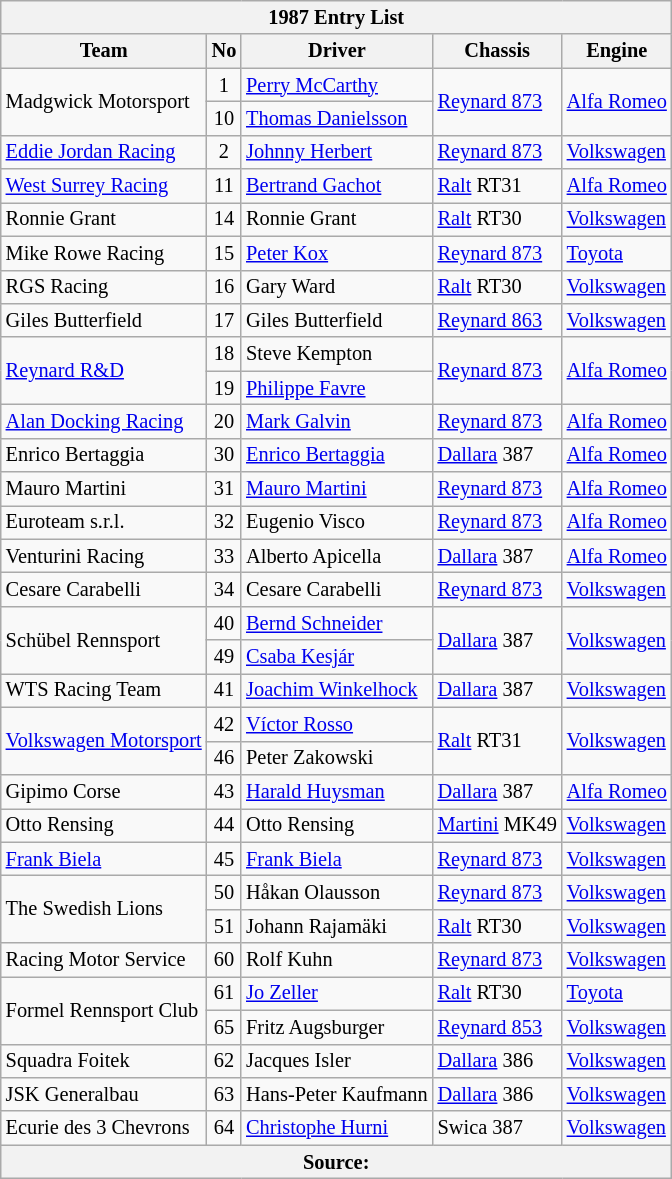<table class="wikitable" style="font-size: 85%;">
<tr>
<th colspan=7>1987 Entry List</th>
</tr>
<tr>
<th>Team</th>
<th>No</th>
<th>Driver</th>
<th>Chassis</th>
<th>Engine</th>
</tr>
<tr>
<td rowspan=2>Madgwick Motorsport</td>
<td align="center">1</td>
<td> <a href='#'>Perry McCarthy</a></td>
<td rowspan="2"><a href='#'>Reynard 873</a></td>
<td rowspan="2"><a href='#'>Alfa Romeo</a></td>
</tr>
<tr>
<td align="center">10</td>
<td> <a href='#'>Thomas Danielsson</a></td>
</tr>
<tr>
<td><a href='#'>Eddie Jordan Racing</a></td>
<td align="center">2</td>
<td> <a href='#'>Johnny Herbert</a></td>
<td><a href='#'>Reynard 873</a></td>
<td><a href='#'>Volkswagen</a></td>
</tr>
<tr>
<td><a href='#'>West Surrey Racing</a></td>
<td align="center">11</td>
<td> <a href='#'>Bertrand Gachot</a></td>
<td><a href='#'>Ralt</a> RT31</td>
<td><a href='#'>Alfa Romeo</a></td>
</tr>
<tr>
<td>Ronnie Grant</td>
<td align="center">14</td>
<td> Ronnie Grant</td>
<td><a href='#'>Ralt</a> RT30</td>
<td><a href='#'>Volkswagen</a></td>
</tr>
<tr>
<td>Mike Rowe Racing</td>
<td align="center">15</td>
<td> <a href='#'>Peter Kox</a></td>
<td><a href='#'>Reynard 873</a></td>
<td><a href='#'>Toyota</a></td>
</tr>
<tr>
<td>RGS Racing</td>
<td align="center">16</td>
<td> Gary Ward</td>
<td><a href='#'>Ralt</a> RT30</td>
<td><a href='#'>Volkswagen</a></td>
</tr>
<tr>
<td>Giles Butterfield</td>
<td align="center">17</td>
<td> Giles Butterfield</td>
<td><a href='#'>Reynard 863</a></td>
<td><a href='#'>Volkswagen</a></td>
</tr>
<tr>
<td rowspan=2><a href='#'>Reynard R&D</a></td>
<td align="center">18</td>
<td> Steve Kempton</td>
<td rowspan="2"><a href='#'>Reynard 873</a></td>
<td rowspan="2"><a href='#'>Alfa Romeo</a></td>
</tr>
<tr>
<td align="center">19</td>
<td> <a href='#'>Philippe Favre</a></td>
</tr>
<tr>
<td><a href='#'>Alan Docking Racing</a></td>
<td align="center">20</td>
<td> <a href='#'>Mark Galvin</a></td>
<td><a href='#'>Reynard 873</a></td>
<td><a href='#'>Alfa Romeo</a></td>
</tr>
<tr>
<td>Enrico Bertaggia</td>
<td align="center">30</td>
<td> <a href='#'>Enrico Bertaggia</a></td>
<td><a href='#'>Dallara</a> 387</td>
<td><a href='#'>Alfa Romeo</a></td>
</tr>
<tr>
<td>Mauro Martini</td>
<td align="center">31</td>
<td> <a href='#'>Mauro Martini</a></td>
<td><a href='#'>Reynard 873</a></td>
<td><a href='#'>Alfa Romeo</a></td>
</tr>
<tr>
<td>Euroteam s.r.l.</td>
<td align="center">32</td>
<td> Eugenio Visco</td>
<td><a href='#'>Reynard 873</a></td>
<td><a href='#'>Alfa Romeo</a></td>
</tr>
<tr>
<td>Venturini Racing</td>
<td align="center">33</td>
<td> Alberto Apicella</td>
<td><a href='#'>Dallara</a> 387</td>
<td><a href='#'>Alfa Romeo</a></td>
</tr>
<tr>
<td>Cesare Carabelli</td>
<td align="center">34</td>
<td> Cesare Carabelli</td>
<td><a href='#'>Reynard 873</a></td>
<td><a href='#'>Volkswagen</a></td>
</tr>
<tr>
<td rowspan=2>Schübel Rennsport</td>
<td align="center">40</td>
<td> <a href='#'>Bernd Schneider</a></td>
<td rowspan="2"><a href='#'>Dallara</a> 387</td>
<td rowspan="2"><a href='#'>Volkswagen</a></td>
</tr>
<tr>
<td align="center">49</td>
<td> <a href='#'>Csaba Kesjár</a></td>
</tr>
<tr>
<td>WTS Racing Team</td>
<td align="center">41</td>
<td> <a href='#'>Joachim Winkelhock</a></td>
<td><a href='#'>Dallara</a> 387</td>
<td><a href='#'>Volkswagen</a></td>
</tr>
<tr>
<td rowspan=2><a href='#'>Volkswagen Motorsport</a></td>
<td align="center">42</td>
<td> <a href='#'>Víctor Rosso</a></td>
<td rowspan="2"><a href='#'>Ralt</a> RT31</td>
<td rowspan="2"><a href='#'>Volkswagen</a></td>
</tr>
<tr>
<td align="center">46</td>
<td> Peter Zakowski</td>
</tr>
<tr>
<td>Gipimo Corse</td>
<td align="center">43</td>
<td> <a href='#'>Harald Huysman</a></td>
<td><a href='#'>Dallara</a> 387</td>
<td><a href='#'>Alfa Romeo</a></td>
</tr>
<tr>
<td>Otto Rensing</td>
<td align="center">44</td>
<td> Otto Rensing</td>
<td><a href='#'>Martini</a> MK49</td>
<td><a href='#'>Volkswagen</a></td>
</tr>
<tr>
<td><a href='#'>Frank Biela</a></td>
<td align="center">45</td>
<td> <a href='#'>Frank Biela</a></td>
<td><a href='#'>Reynard 873</a></td>
<td><a href='#'>Volkswagen</a></td>
</tr>
<tr>
<td rowspan=2>The Swedish Lions</td>
<td align="center">50</td>
<td> Håkan Olausson</td>
<td><a href='#'>Reynard 873</a></td>
<td><a href='#'>Volkswagen</a></td>
</tr>
<tr>
<td align="center">51</td>
<td> Johann Rajamäki</td>
<td><a href='#'>Ralt</a> RT30</td>
<td><a href='#'>Volkswagen</a></td>
</tr>
<tr>
<td>Racing Motor Service</td>
<td align="center">60</td>
<td> Rolf Kuhn</td>
<td><a href='#'>Reynard 873</a></td>
<td><a href='#'>Volkswagen</a></td>
</tr>
<tr>
<td rowspan=2>Formel Rennsport Club</td>
<td align="center">61</td>
<td> <a href='#'>Jo Zeller</a></td>
<td><a href='#'>Ralt</a> RT30</td>
<td><a href='#'>Toyota</a></td>
</tr>
<tr>
<td align="center">65</td>
<td> Fritz Augsburger</td>
<td><a href='#'>Reynard 853</a></td>
<td><a href='#'>Volkswagen</a></td>
</tr>
<tr>
<td>Squadra Foitek</td>
<td align="center">62</td>
<td> Jacques Isler</td>
<td><a href='#'>Dallara</a> 386</td>
<td><a href='#'>Volkswagen</a></td>
</tr>
<tr>
<td>JSK Generalbau</td>
<td align="center">63</td>
<td> Hans-Peter Kaufmann</td>
<td><a href='#'>Dallara</a> 386</td>
<td><a href='#'>Volkswagen</a></td>
</tr>
<tr>
<td>Ecurie des 3 Chevrons</td>
<td align="center">64</td>
<td> <a href='#'>Christophe Hurni</a></td>
<td>Swica 387</td>
<td><a href='#'>Volkswagen</a></td>
</tr>
<tr>
<th colspan=5>Source:</th>
</tr>
</table>
